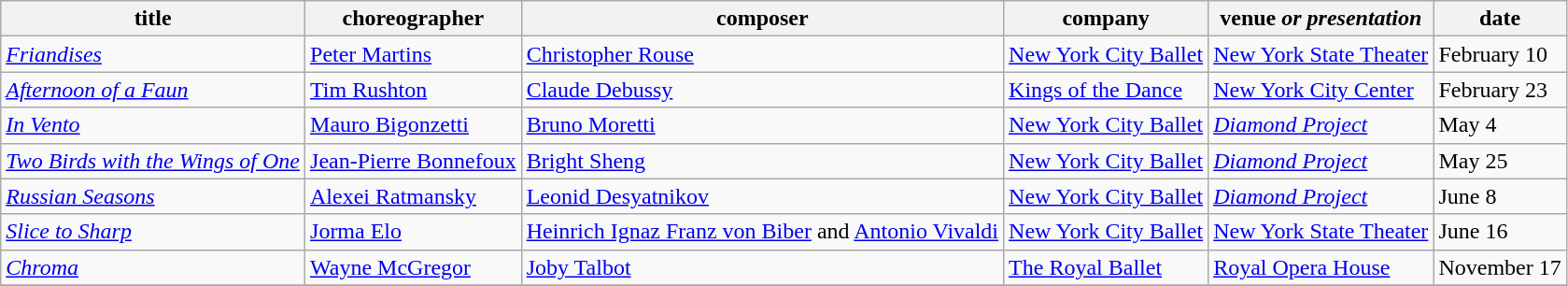<table class="wikitable sortable">
<tr>
<th>title</th>
<th>choreographer</th>
<th>composer</th>
<th>company</th>
<th>venue <em>or presentation</em></th>
<th>date</th>
</tr>
<tr>
<td><em><a href='#'>Friandises</a></em></td>
<td><a href='#'>Peter Martins</a></td>
<td><a href='#'>Christopher Rouse</a></td>
<td><a href='#'>New York City Ballet</a></td>
<td><a href='#'>New York State Theater</a></td>
<td>February 10</td>
</tr>
<tr>
<td><em><a href='#'>Afternoon of a Faun</a></em></td>
<td><a href='#'>Tim Rushton</a></td>
<td><a href='#'>Claude Debussy</a></td>
<td><a href='#'>Kings of the Dance</a></td>
<td><a href='#'>New York City Center</a></td>
<td>February 23</td>
</tr>
<tr>
<td><em><a href='#'>In Vento</a></em></td>
<td><a href='#'>Mauro Bigonzetti</a></td>
<td><a href='#'>Bruno Moretti</a></td>
<td><a href='#'>New York City Ballet</a></td>
<td><em><a href='#'>Diamond Project</a></em></td>
<td>May 4</td>
</tr>
<tr>
<td><em><a href='#'>Two Birds with the Wings of One</a></em></td>
<td><a href='#'>Jean-Pierre Bonnefoux</a></td>
<td><a href='#'>Bright Sheng</a></td>
<td><a href='#'>New York City Ballet</a></td>
<td><em><a href='#'>Diamond Project</a></em></td>
<td>May 25</td>
</tr>
<tr>
<td><em><a href='#'>Russian Seasons</a></em></td>
<td><a href='#'>Alexei Ratmansky</a></td>
<td><a href='#'>Leonid Desyatnikov</a></td>
<td><a href='#'>New York City Ballet</a></td>
<td><em><a href='#'>Diamond Project</a></em></td>
<td>June 8</td>
</tr>
<tr>
<td><em><a href='#'>Slice to Sharp</a></em></td>
<td><a href='#'>Jorma Elo</a></td>
<td><a href='#'>Heinrich Ignaz Franz von Biber</a> and <a href='#'>Antonio Vivaldi</a></td>
<td><a href='#'>New York City Ballet</a></td>
<td><a href='#'>New York State Theater</a></td>
<td>June 16</td>
</tr>
<tr>
<td><em><a href='#'>Chroma</a></em></td>
<td><a href='#'>Wayne McGregor</a></td>
<td><a href='#'>Joby Talbot</a></td>
<td><a href='#'>The Royal Ballet</a></td>
<td><a href='#'>Royal Opera House</a></td>
<td>November 17</td>
</tr>
<tr>
</tr>
</table>
